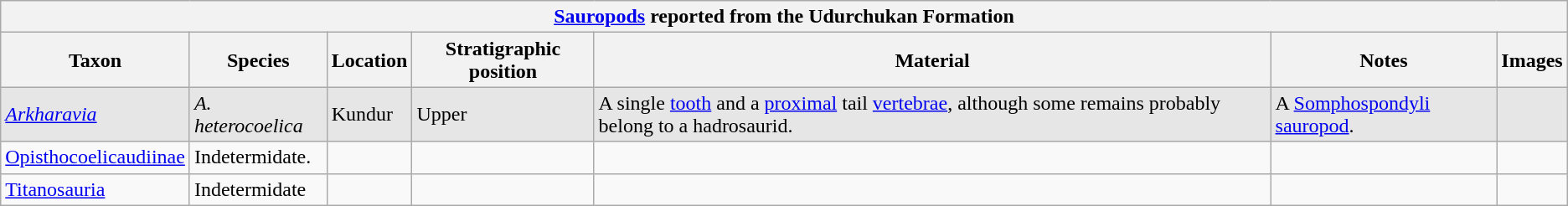<table class="wikitable" align="center">
<tr>
<th colspan="7" align="center"><strong><a href='#'>Sauropods</a> reported from the Udurchukan Formation</strong></th>
</tr>
<tr>
<th>Taxon</th>
<th>Species</th>
<th>Location</th>
<th>Stratigraphic position</th>
<th>Material</th>
<th>Notes</th>
<th>Images</th>
</tr>
<tr style="background:#E6E6E6;"|>
<td><em><a href='#'>Arkharavia</a></em></td>
<td><em>A. heterocoelica</em></td>
<td>Kundur</td>
<td>Upper</td>
<td>A single <a href='#'>tooth</a> and a <a href='#'>proximal</a> tail <a href='#'>vertebrae</a>, although some remains probably belong to a hadrosaurid.</td>
<td>A <a href='#'>Somphospondyli</a> <a href='#'>sauropod</a>.</td>
<td></td>
</tr>
<tr>
<td><a href='#'>Opisthocoelicaudiinae</a></td>
<td>Indetermidate.</td>
<td></td>
<td></td>
<td></td>
<td></td>
<td></td>
</tr>
<tr>
<td><a href='#'>Titanosauria</a></td>
<td>Indetermidate</td>
<td></td>
<td></td>
<td></td>
<td></td>
<td></td>
</tr>
</table>
